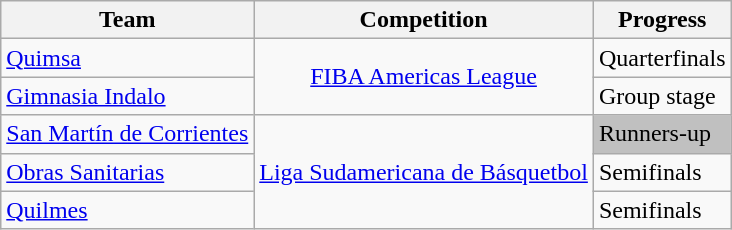<table class="wikitable">
<tr>
<th>Team</th>
<th>Competition</th>
<th>Progress</th>
</tr>
<tr>
<td><a href='#'>Quimsa</a></td>
<td rowspan="2" align="center"><a href='#'>FIBA Americas League</a></td>
<td>Quarterfinals</td>
</tr>
<tr>
<td><a href='#'>Gimnasia Indalo</a></td>
<td>Group stage</td>
</tr>
<tr>
<td><a href='#'>San Martín de Corrientes</a></td>
<td rowspan=3 align=center><a href='#'>Liga Sudamericana de Básquetbol</a></td>
<td bgcolor=#C0C0C0>Runners-up</td>
</tr>
<tr>
<td><a href='#'>Obras Sanitarias</a></td>
<td>Semifinals</td>
</tr>
<tr>
<td><a href='#'>Quilmes</a></td>
<td>Semifinals</td>
</tr>
</table>
